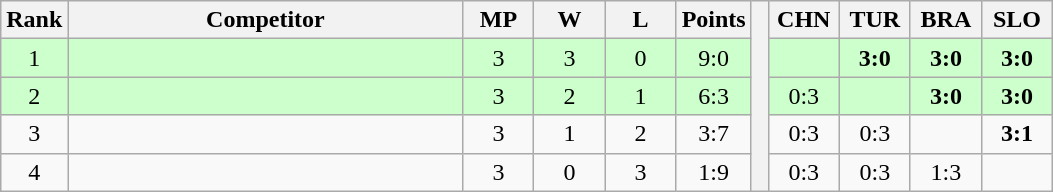<table class="wikitable" style="text-align:center">
<tr>
<th>Rank</th>
<th style="width:16em">Competitor</th>
<th style="width:2.5em">MP</th>
<th style="width:2.5em">W</th>
<th style="width:2.5em">L</th>
<th>Points</th>
<th rowspan="5"> </th>
<th style="width:2.5em">CHN</th>
<th style="width:2.5em">TUR</th>
<th style="width:2.5em">BRA</th>
<th style="width:2.5em">SLO</th>
</tr>
<tr style="background:#cfc;">
<td>1</td>
<td style="text-align:left"></td>
<td>3</td>
<td>3</td>
<td>0</td>
<td>9:0</td>
<td></td>
<td><strong>3:0</strong></td>
<td><strong>3:0</strong></td>
<td><strong>3:0</strong></td>
</tr>
<tr style="background:#cfc;">
<td>2</td>
<td style="text-align:left"></td>
<td>3</td>
<td>2</td>
<td>1</td>
<td>6:3</td>
<td>0:3</td>
<td></td>
<td><strong>3:0</strong></td>
<td><strong>3:0</strong></td>
</tr>
<tr>
<td>3</td>
<td style="text-align:left"></td>
<td>3</td>
<td>1</td>
<td>2</td>
<td>3:7</td>
<td>0:3</td>
<td>0:3</td>
<td></td>
<td><strong>3:1</strong></td>
</tr>
<tr>
<td>4</td>
<td style="text-align:left"></td>
<td>3</td>
<td>0</td>
<td>3</td>
<td>1:9</td>
<td>0:3</td>
<td>0:3</td>
<td>1:3</td>
<td></td>
</tr>
</table>
